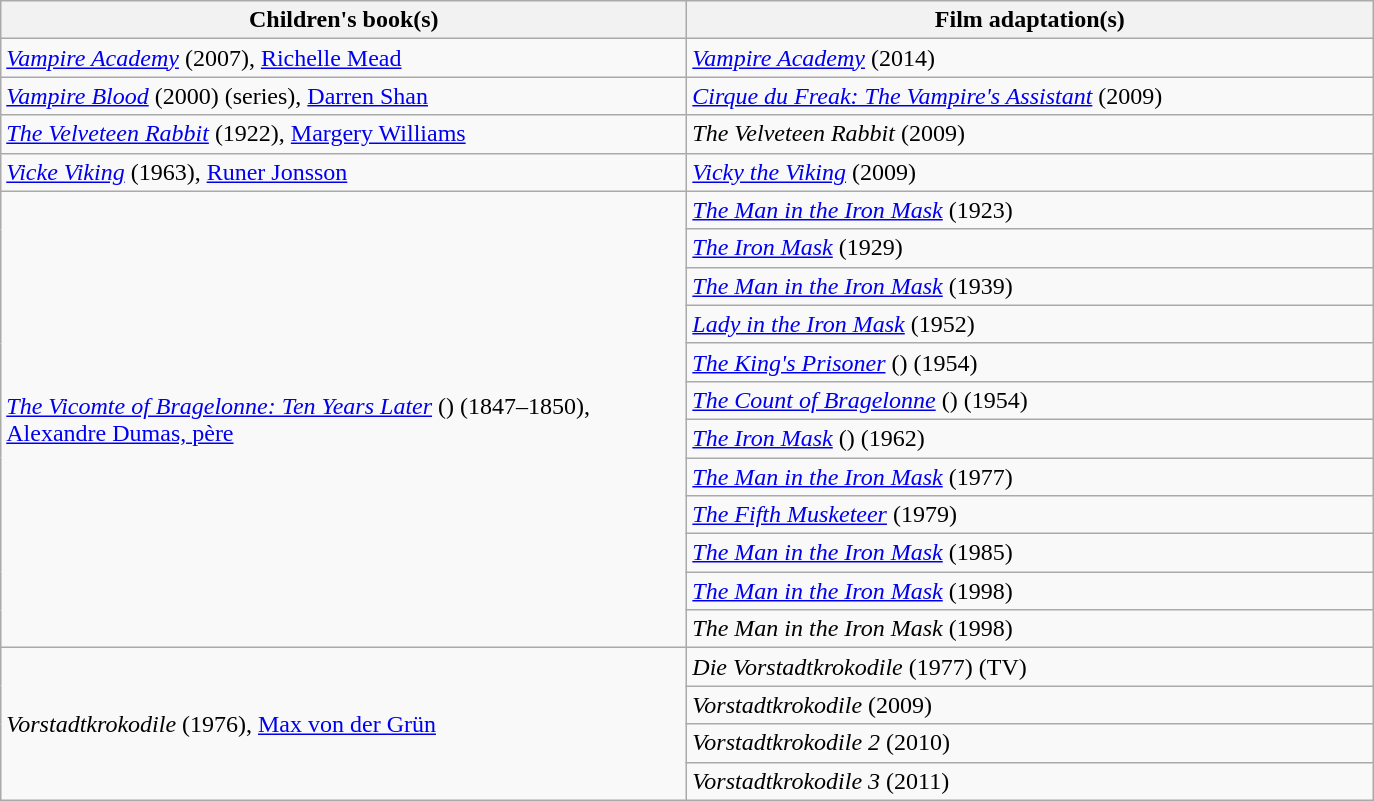<table class="wikitable">
<tr>
<th width="450">Children's book(s)</th>
<th width="450">Film adaptation(s)</th>
</tr>
<tr>
<td><em><a href='#'>Vampire Academy</a></em> (2007), <a href='#'>Richelle Mead</a></td>
<td><em><a href='#'>Vampire Academy</a></em> (2014)</td>
</tr>
<tr>
<td><em><a href='#'>Vampire Blood</a></em> (2000) (series), <a href='#'>Darren Shan</a></td>
<td><em><a href='#'>Cirque du Freak: The Vampire's Assistant</a></em> (2009)</td>
</tr>
<tr>
<td><em><a href='#'>The Velveteen Rabbit</a></em> (1922), <a href='#'>Margery Williams</a></td>
<td><em>The Velveteen Rabbit</em> (2009)</td>
</tr>
<tr>
<td><em><a href='#'>Vicke Viking</a></em> (1963), <a href='#'>Runer Jonsson</a></td>
<td><em><a href='#'>Vicky the Viking</a></em> (2009)</td>
</tr>
<tr>
<td rowspan="12"><em><a href='#'>The Vicomte of Bragelonne: Ten Years Later</a></em> () (1847–1850), <a href='#'>Alexandre Dumas, père</a></td>
<td><em><a href='#'>The Man in the Iron Mask</a></em> (1923)</td>
</tr>
<tr>
<td><em><a href='#'>The Iron Mask</a></em> (1929)</td>
</tr>
<tr>
<td><em><a href='#'>The Man in the Iron Mask</a></em> (1939)</td>
</tr>
<tr>
<td><em><a href='#'>Lady in the Iron Mask</a></em> (1952)</td>
</tr>
<tr>
<td><em><a href='#'>The King's Prisoner</a></em> () (1954)</td>
</tr>
<tr>
<td><em><a href='#'>The Count of Bragelonne</a></em> () (1954)</td>
</tr>
<tr>
<td><em><a href='#'>The Iron Mask</a></em> () (1962)</td>
</tr>
<tr>
<td><em><a href='#'>The Man in the Iron Mask</a></em> (1977)</td>
</tr>
<tr>
<td><em><a href='#'>The Fifth Musketeer</a></em> (1979)</td>
</tr>
<tr>
<td><em><a href='#'>The Man in the Iron Mask</a></em> (1985)</td>
</tr>
<tr>
<td><em><a href='#'>The Man in the Iron Mask</a></em> (1998)</td>
</tr>
<tr>
<td><em>The Man in the Iron Mask</em> (1998)</td>
</tr>
<tr>
<td rowspan="4"><em>Vorstadtkrokodile</em> (1976), <a href='#'>Max von der Grün</a></td>
<td><em>Die Vorstadtkrokodile</em> (1977) (TV)</td>
</tr>
<tr>
<td><em>Vorstadtkrokodile</em> (2009)</td>
</tr>
<tr>
<td><em>Vorstadtkrokodile 2</em> (2010)</td>
</tr>
<tr>
<td><em>Vorstadtkrokodile 3</em> (2011)</td>
</tr>
</table>
